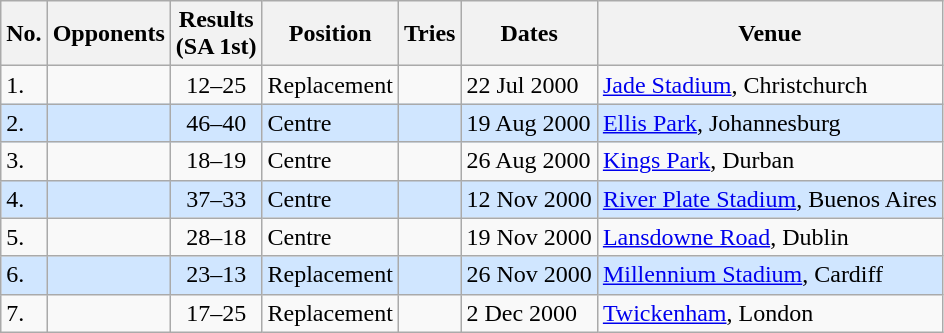<table class="wikitable sortable">
<tr>
<th>No.</th>
<th>Opponents</th>
<th>Results<br>(SA 1st)</th>
<th>Position</th>
<th>Tries</th>
<th>Dates</th>
<th>Venue</th>
</tr>
<tr>
<td>1.</td>
<td></td>
<td align="center">12–25</td>
<td>Replacement</td>
<td></td>
<td>22 Jul 2000</td>
<td><a href='#'>Jade Stadium</a>, Christchurch</td>
</tr>
<tr style="background: #D0E6FF;">
<td>2.</td>
<td></td>
<td align="center">46–40</td>
<td>Centre</td>
<td></td>
<td>19 Aug 2000</td>
<td><a href='#'>Ellis Park</a>, Johannesburg</td>
</tr>
<tr>
<td>3.</td>
<td></td>
<td align="center">18–19</td>
<td>Centre</td>
<td></td>
<td>26 Aug 2000</td>
<td><a href='#'>Kings Park</a>, Durban</td>
</tr>
<tr style="background: #D0E6FF;">
<td>4.</td>
<td></td>
<td align="center">37–33</td>
<td>Centre</td>
<td></td>
<td>12 Nov 2000</td>
<td><a href='#'>River Plate Stadium</a>, Buenos Aires</td>
</tr>
<tr>
<td>5.</td>
<td></td>
<td align="center">28–18</td>
<td>Centre</td>
<td></td>
<td>19 Nov 2000</td>
<td><a href='#'>Lansdowne Road</a>, Dublin</td>
</tr>
<tr style="background: #D0E6FF;">
<td>6.</td>
<td></td>
<td align="center">23–13</td>
<td>Replacement</td>
<td></td>
<td>26 Nov 2000</td>
<td><a href='#'>Millennium Stadium</a>, Cardiff</td>
</tr>
<tr>
<td>7.</td>
<td></td>
<td align="center">17–25</td>
<td>Replacement</td>
<td></td>
<td>2 Dec 2000</td>
<td><a href='#'>Twickenham</a>, London</td>
</tr>
</table>
